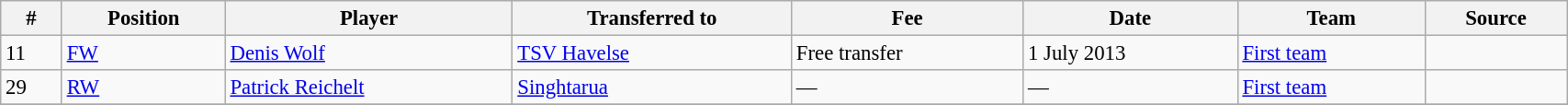<table class="wikitable sortable" style="width:90%; text-align:center; font-size:95%; text-align:left;">
<tr>
<th><strong>#</strong></th>
<th><strong>Position </strong></th>
<th><strong>Player </strong></th>
<th><strong>Transferred to</strong></th>
<th><strong>Fee </strong></th>
<th><strong>Date </strong></th>
<th><strong>Team</strong></th>
<th><strong>Source</strong></th>
</tr>
<tr>
<td>11</td>
<td><a href='#'>FW</a></td>
<td> <a href='#'>Denis Wolf</a></td>
<td> <a href='#'>TSV Havelse</a></td>
<td>Free transfer</td>
<td>1 July 2013</td>
<td><a href='#'>First team</a></td>
<td></td>
</tr>
<tr>
<td>29</td>
<td><a href='#'>RW</a></td>
<td> <a href='#'>Patrick Reichelt</a></td>
<td> <a href='#'>Singhtarua</a></td>
<td>—</td>
<td>—</td>
<td><a href='#'>First team</a></td>
<td></td>
</tr>
<tr>
</tr>
</table>
